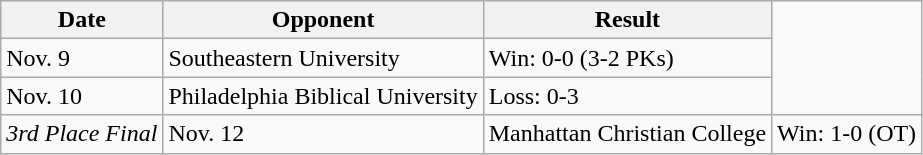<table class="wikitable">
<tr>
<th>Date</th>
<th>Opponent</th>
<th>Result</th>
</tr>
<tr>
<td>Nov. 9</td>
<td>Southeastern University</td>
<td>Win: 0-0 (3-2 PKs)</td>
</tr>
<tr>
<td>Nov. 10</td>
<td>Philadelphia Biblical University</td>
<td>Loss: 0-3</td>
</tr>
<tr>
<td><em>3rd Place Final</em></td>
<td>Nov. 12</td>
<td>Manhattan Christian College</td>
<td>Win: 1-0 (OT)</td>
</tr>
</table>
